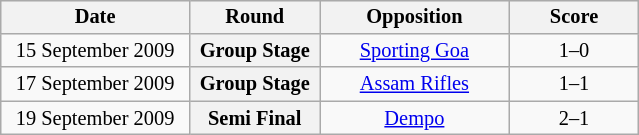<table class="wikitable plainrowheaders" style="text-align:center;margin-left:1em;float:right; font-size:85%;">
<tr>
<th width="120" scope="col">Date</th>
<th width="80" scope="col">Round</th>
<th width="120" scope="col">Opposition</th>
<th width="80" scope="col">Score</th>
</tr>
<tr>
<td>15 September 2009</td>
<th scope="row" style="text-align:center">Group Stage</th>
<td><a href='#'>Sporting Goa</a></td>
<td>1–0</td>
</tr>
<tr>
<td>17 September 2009</td>
<th scope="row" style="text-align:center">Group Stage</th>
<td><a href='#'>Assam Rifles</a></td>
<td>1–1</td>
</tr>
<tr>
<td>19 September 2009</td>
<th scope="row" style="text-align:center">Semi Final</th>
<td><a href='#'>Dempo</a></td>
<td>2–1</td>
</tr>
</table>
